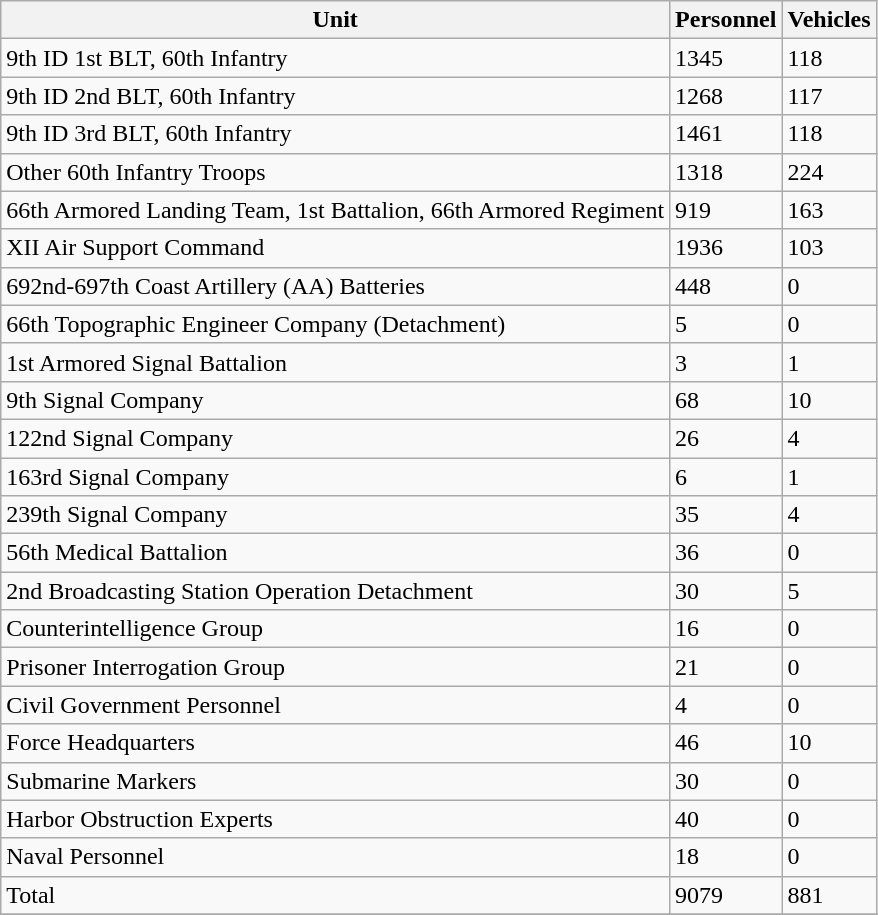<table class="wikitable" border="1">
<tr>
<th>Unit</th>
<th>Personnel</th>
<th>Vehicles</th>
</tr>
<tr>
<td>9th ID 1st BLT, 60th Infantry</td>
<td>1345</td>
<td>118</td>
</tr>
<tr>
<td>9th ID 2nd BLT, 60th Infantry</td>
<td>1268</td>
<td>117</td>
</tr>
<tr>
<td>9th ID 3rd BLT, 60th Infantry</td>
<td>1461</td>
<td>118</td>
</tr>
<tr>
<td>Other 60th Infantry Troops</td>
<td>1318</td>
<td>224</td>
</tr>
<tr>
<td>66th Armored Landing Team, 1st Battalion, 66th Armored Regiment</td>
<td>919</td>
<td>163</td>
</tr>
<tr>
<td>XII Air Support Command</td>
<td>1936</td>
<td>103</td>
</tr>
<tr>
<td>692nd-697th Coast Artillery (AA) Batteries</td>
<td>448</td>
<td>0</td>
</tr>
<tr>
<td>66th Topographic Engineer Company (Detachment)</td>
<td>5</td>
<td>0</td>
</tr>
<tr>
<td>1st Armored Signal Battalion</td>
<td>3</td>
<td>1</td>
</tr>
<tr>
<td>9th Signal Company</td>
<td>68</td>
<td>10</td>
</tr>
<tr>
<td>122nd Signal Company</td>
<td>26</td>
<td>4</td>
</tr>
<tr>
<td>163rd Signal Company</td>
<td>6</td>
<td>1</td>
</tr>
<tr>
<td>239th Signal Company</td>
<td>35</td>
<td>4</td>
</tr>
<tr>
<td>56th Medical Battalion</td>
<td>36</td>
<td>0</td>
</tr>
<tr>
<td>2nd Broadcasting Station Operation Detachment</td>
<td>30</td>
<td>5</td>
</tr>
<tr>
<td>Counterintelligence Group</td>
<td>16</td>
<td>0</td>
</tr>
<tr>
<td>Prisoner Interrogation Group</td>
<td>21</td>
<td>0</td>
</tr>
<tr>
<td>Civil Government Personnel</td>
<td>4</td>
<td>0</td>
</tr>
<tr>
<td>Force Headquarters</td>
<td>46</td>
<td>10</td>
</tr>
<tr>
<td>Submarine Markers</td>
<td>30</td>
<td>0</td>
</tr>
<tr>
<td>Harbor Obstruction Experts</td>
<td>40</td>
<td>0</td>
</tr>
<tr>
<td>Naval Personnel</td>
<td>18</td>
<td>0</td>
</tr>
<tr>
<td>Total</td>
<td>9079</td>
<td>881</td>
</tr>
<tr>
</tr>
</table>
